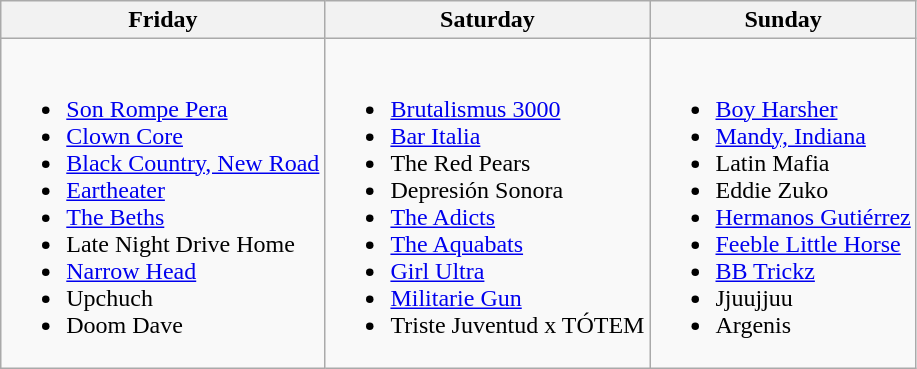<table class="wikitable">
<tr>
<th>Friday</th>
<th>Saturday</th>
<th>Sunday</th>
</tr>
<tr valign="top">
<td><br><ul><li><a href='#'>Son Rompe Pera</a></li><li><a href='#'>Clown Core</a></li><li><a href='#'>Black Country, New Road</a></li><li><a href='#'>Eartheater</a></li><li><a href='#'>The Beths</a></li><li>Late Night Drive Home</li><li><a href='#'>Narrow Head</a></li><li>Upchuch</li><li>Doom Dave</li></ul></td>
<td><br><ul><li><a href='#'>Brutalismus 3000</a></li><li><a href='#'>Bar Italia</a></li><li>The Red Pears</li><li>Depresión Sonora</li><li><a href='#'>The Adicts</a></li><li><a href='#'>The Aquabats</a></li><li><a href='#'>Girl Ultra</a></li><li><a href='#'>Militarie Gun</a></li><li>Triste Juventud x TÓTEM</li></ul></td>
<td><br><ul><li><a href='#'>Boy Harsher</a></li><li><a href='#'>Mandy, Indiana</a></li><li>Latin Mafia</li><li>Eddie Zuko</li><li><a href='#'>Hermanos Gutiérrez</a></li><li><a href='#'>Feeble Little Horse</a></li><li><a href='#'>BB Trickz</a></li><li>Jjuujjuu</li><li>Argenis</li></ul></td>
</tr>
</table>
